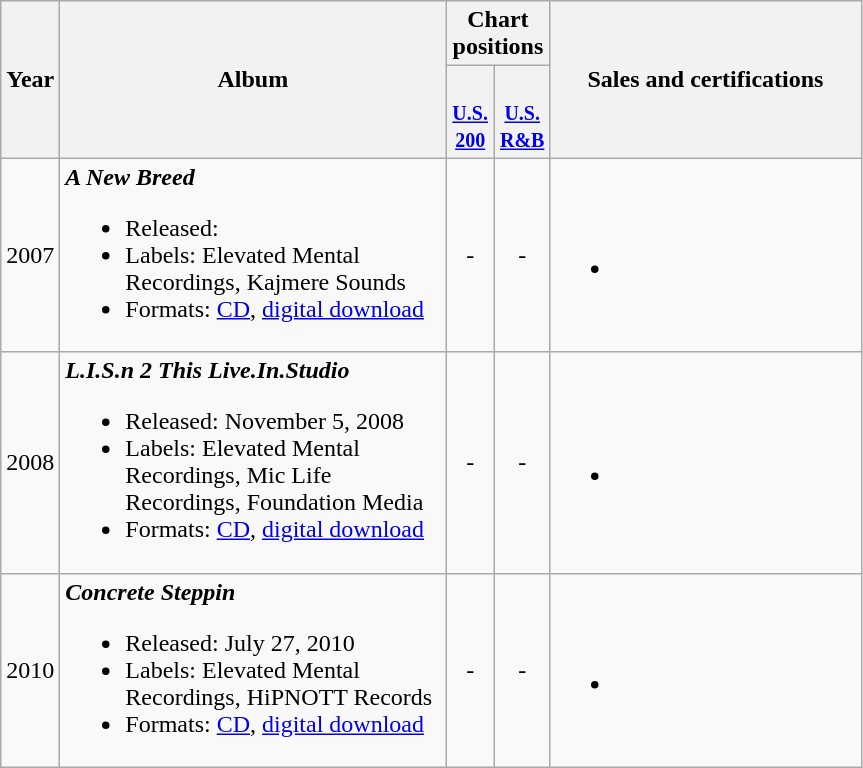<table class="wikitable">
<tr>
<th rowspan="2">Year</th>
<th width="250" rowspan="2">Album</th>
<th colspan="2">Chart positions</th>
<th width="200" rowspan="2">Sales and certifications</th>
</tr>
<tr>
<th width="25"><br><small><a href='#'>U.S. 200</a></small></th>
<th width="25"><br><small><a href='#'>U.S. R&B</a></small></th>
</tr>
<tr>
<td>2007</td>
<td><strong><em>A New Breed</em></strong><br><ul><li>Released:</li><li>Labels: Elevated Mental Recordings, Kajmere Sounds</li><li>Formats: <a href='#'>CD</a>, <a href='#'>digital download</a></li></ul></td>
<td align="center">-</td>
<td align="center">-</td>
<td align="left"><br><ul><li></li></ul></td>
</tr>
<tr>
<td>2008</td>
<td><strong><em>L.I.S.n 2 This Live.In.Studio</em></strong><br><ul><li>Released: November 5, 2008</li><li>Labels: Elevated Mental Recordings, Mic Life Recordings, Foundation Media</li><li>Formats: <a href='#'>CD</a>, <a href='#'>digital download</a></li></ul></td>
<td align="center">-</td>
<td align="center">-</td>
<td align="left"><br><ul><li></li></ul></td>
</tr>
<tr>
<td>2010</td>
<td><strong><em>Concrete Steppin</em></strong><br><ul><li>Released: July 27, 2010</li><li>Labels: Elevated Mental Recordings, HiPNOTT Records</li><li>Formats: <a href='#'>CD</a>, <a href='#'>digital download</a></li></ul></td>
<td align="center">-</td>
<td align="center">-</td>
<td align="left"><br><ul><li></li></ul></td>
</tr>
</table>
